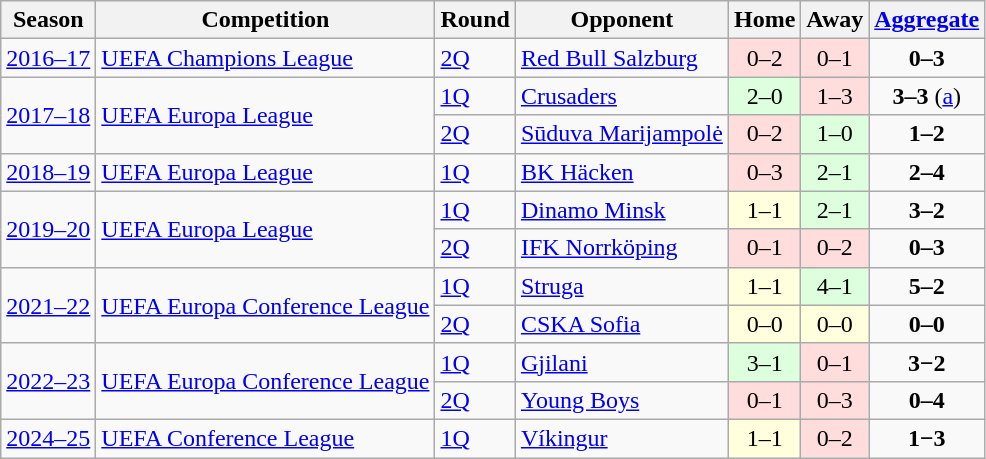<table class="wikitable">
<tr>
<th>Season</th>
<th>Competition</th>
<th>Round</th>
<th>Opponent</th>
<th>Home</th>
<th>Away</th>
<th><a href='#'>Aggregate</a></th>
</tr>
<tr>
<td><a href='#'>2016–17</a></td>
<td><a href='#'>UEFA Champions League</a></td>
<td><a href='#'>2Q</a></td>
<td> <a href='#'>Red Bull Salzburg</a></td>
<td style="text-align:center; background:#fdd;">0–2</td>
<td style="text-align:center; background:#fdd;">0–1</td>
<td style="text-align:center;"><strong>0–3</strong></td>
</tr>
<tr>
<td rowspan="2"><a href='#'>2017–18</a></td>
<td rowspan="2"><a href='#'>UEFA Europa League</a></td>
<td><a href='#'>1Q</a></td>
<td> <a href='#'>Crusaders</a></td>
<td style="text-align:center; background:#dfd;">2–0</td>
<td style="text-align:center; background:#fdd;">1–3</td>
<td style="text-align:center;"><strong>3–3</strong> (<a href='#'>a</a>)</td>
</tr>
<tr>
<td><a href='#'>2Q</a></td>
<td> <a href='#'>Sūduva Marijampolė</a></td>
<td style="text-align:center; background:#fdd;">0–2</td>
<td style="text-align:center; background:#dfd;">1–0</td>
<td style="text-align:center;"><strong>1–2</strong></td>
</tr>
<tr>
<td><a href='#'>2018–19</a></td>
<td><a href='#'>UEFA Europa League</a></td>
<td><a href='#'>1Q</a></td>
<td> <a href='#'>BK Häcken</a></td>
<td style="text-align:center; background:#fdd;">0–3</td>
<td style="text-align:center; background:#dfd;">2–1</td>
<td style="text-align:center;"><strong>2–4</strong></td>
</tr>
<tr>
<td rowspan="2"><a href='#'>2019–20</a></td>
<td rowspan="2"><a href='#'>UEFA Europa League</a></td>
<td><a href='#'>1Q</a></td>
<td> <a href='#'>Dinamo Minsk</a></td>
<td style="text-align:center; background:#ffd;">1–1</td>
<td style="text-align:center; background:#dfd;">2–1</td>
<td style="text-align:center;"><strong>3–2</strong></td>
</tr>
<tr>
<td><a href='#'>2Q</a></td>
<td> <a href='#'>IFK Norrköping</a></td>
<td style="text-align:center; background:#fdd;">0–1</td>
<td style="text-align:center; background:#fdd;">0–2</td>
<td style="text-align:center;"><strong>0–3</strong></td>
</tr>
<tr>
<td rowspan="2"><a href='#'>2021–22</a></td>
<td rowspan="2"><a href='#'>UEFA Europa Conference League</a></td>
<td><a href='#'>1Q</a></td>
<td> <a href='#'>Struga</a></td>
<td style="text-align:center; background:#ffd;">1–1</td>
<td style="text-align:center; background:#dfd;">4–1</td>
<td style="text-align:center;"><strong>5–2</strong></td>
</tr>
<tr>
<td><a href='#'>2Q</a></td>
<td> <a href='#'>CSKA Sofia</a></td>
<td style="text-align:center; background:#ffd;">0–0 </td>
<td style="text-align:center; background:#ffd;">0–0</td>
<td style="text-align:center;"><strong>0–0 </strong></td>
</tr>
<tr>
<td rowspan="2"><a href='#'>2022–23</a></td>
<td rowspan="2"><a href='#'>UEFA Europa Conference League</a></td>
<td><a href='#'>1Q</a></td>
<td> <a href='#'>Gjilani</a></td>
<td style="text-align:center; background:#dfd;">3–1</td>
<td style="text-align:center; background:#fdd;">0–1</td>
<td style="text-align:center;"><strong>3−2</strong></td>
</tr>
<tr>
<td><a href='#'>2Q</a></td>
<td> <a href='#'>Young Boys</a></td>
<td style="text-align:center; background:#fdd;">0–1</td>
<td style="text-align:center; background:#fdd;">0–3</td>
<td style="text-align:center;"><strong>0–4</strong></td>
</tr>
<tr>
<td><a href='#'>2024–25</a></td>
<td><a href='#'>UEFA Conference League</a></td>
<td><a href='#'>1Q</a></td>
<td> <a href='#'>Víkingur</a></td>
<td style="text-align:center; background:#ffd;">1–1</td>
<td style="text-align:center; background:#fdd;">0–2</td>
<td style="text-align:center;"><strong>1−3</strong></td>
</tr>
</table>
